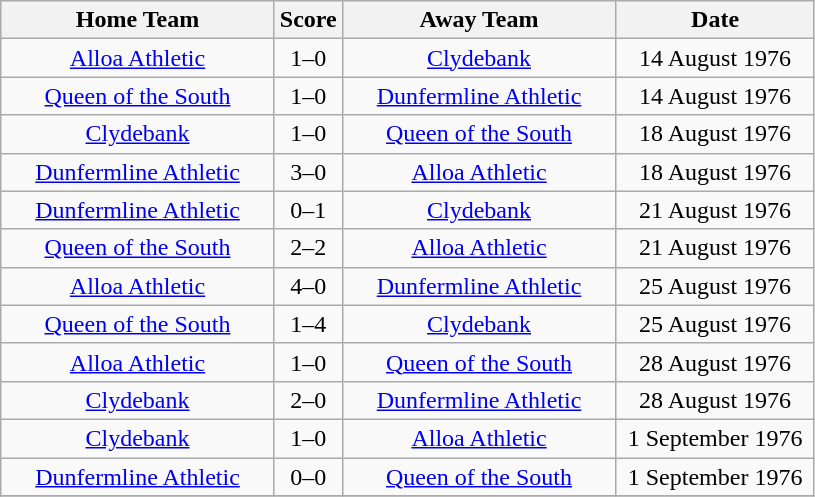<table class="wikitable" style="text-align:center;">
<tr>
<th width=175>Home Team</th>
<th width=20>Score</th>
<th width=175>Away Team</th>
<th width= 125>Date</th>
</tr>
<tr>
<td><a href='#'>Alloa Athletic</a></td>
<td>1–0</td>
<td><a href='#'>Clydebank</a></td>
<td>14 August 1976</td>
</tr>
<tr>
<td><a href='#'>Queen of the South</a></td>
<td>1–0</td>
<td><a href='#'>Dunfermline Athletic</a></td>
<td>14 August 1976</td>
</tr>
<tr>
<td><a href='#'>Clydebank</a></td>
<td>1–0</td>
<td><a href='#'>Queen of the South</a></td>
<td>18 August 1976</td>
</tr>
<tr>
<td><a href='#'>Dunfermline Athletic</a></td>
<td>3–0</td>
<td><a href='#'>Alloa Athletic</a></td>
<td>18 August 1976</td>
</tr>
<tr>
<td><a href='#'>Dunfermline Athletic</a></td>
<td>0–1</td>
<td><a href='#'>Clydebank</a></td>
<td>21 August 1976</td>
</tr>
<tr>
<td><a href='#'>Queen of the South</a></td>
<td>2–2</td>
<td><a href='#'>Alloa Athletic</a></td>
<td>21 August 1976</td>
</tr>
<tr>
<td><a href='#'>Alloa Athletic</a></td>
<td>4–0</td>
<td><a href='#'>Dunfermline Athletic</a></td>
<td>25 August 1976</td>
</tr>
<tr>
<td><a href='#'>Queen of the South</a></td>
<td>1–4</td>
<td><a href='#'>Clydebank</a></td>
<td>25 August 1976</td>
</tr>
<tr>
<td><a href='#'>Alloa Athletic</a></td>
<td>1–0</td>
<td><a href='#'>Queen of the South</a></td>
<td>28 August 1976</td>
</tr>
<tr>
<td><a href='#'>Clydebank</a></td>
<td>2–0</td>
<td><a href='#'>Dunfermline Athletic</a></td>
<td>28 August 1976</td>
</tr>
<tr>
<td><a href='#'>Clydebank</a></td>
<td>1–0</td>
<td><a href='#'>Alloa Athletic</a></td>
<td>1 September 1976</td>
</tr>
<tr>
<td><a href='#'>Dunfermline Athletic</a></td>
<td>0–0</td>
<td><a href='#'>Queen of the South</a></td>
<td>1 September 1976</td>
</tr>
<tr>
</tr>
</table>
